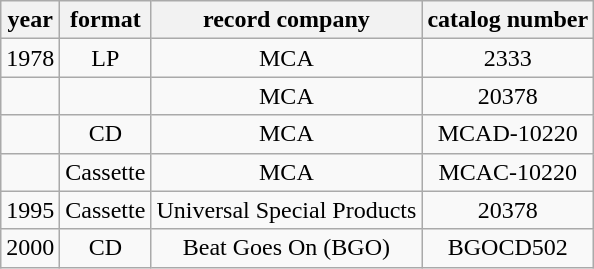<table class="wikitable" style="text-align:center">
<tr>
<th>year</th>
<th>format</th>
<th>record company</th>
<th>catalog number</th>
</tr>
<tr>
<td>1978</td>
<td>LP</td>
<td>MCA</td>
<td>2333</td>
</tr>
<tr>
<td></td>
<td></td>
<td>MCA</td>
<td>20378</td>
</tr>
<tr>
<td></td>
<td>CD</td>
<td>MCA</td>
<td>MCAD-10220</td>
</tr>
<tr>
<td></td>
<td>Cassette</td>
<td>MCA</td>
<td>MCAC-10220</td>
</tr>
<tr>
<td>1995</td>
<td>Cassette</td>
<td>Universal Special Products</td>
<td>20378</td>
</tr>
<tr>
<td>2000</td>
<td>CD</td>
<td>Beat Goes On (BGO)</td>
<td>BGOCD502</td>
</tr>
</table>
